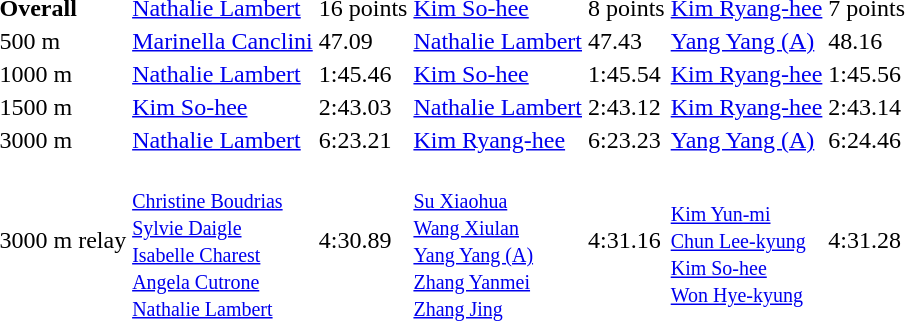<table>
<tr>
<td><strong>Overall</strong></td>
<td><a href='#'>Nathalie Lambert</a> <br> </td>
<td>16 points</td>
<td><a href='#'>Kim So-hee</a> <br> </td>
<td>8 points</td>
<td><a href='#'>Kim Ryang-hee</a> <br> </td>
<td>7 points</td>
</tr>
<tr>
<td>500 m</td>
<td><a href='#'>Marinella Canclini</a> <br> </td>
<td>47.09</td>
<td><a href='#'>Nathalie Lambert</a> <br> </td>
<td>47.43</td>
<td><a href='#'>Yang Yang (A)</a> <br> </td>
<td>48.16</td>
</tr>
<tr>
<td>1000 m</td>
<td><a href='#'>Nathalie Lambert</a> <br> </td>
<td>1:45.46</td>
<td><a href='#'>Kim So-hee</a> <br> </td>
<td>1:45.54</td>
<td><a href='#'>Kim Ryang-hee</a> <br> </td>
<td>1:45.56</td>
</tr>
<tr>
<td>1500 m</td>
<td><a href='#'>Kim So-hee</a> <br> </td>
<td>2:43.03</td>
<td><a href='#'>Nathalie Lambert</a> <br> </td>
<td>2:43.12</td>
<td><a href='#'>Kim Ryang-hee</a> <br> </td>
<td>2:43.14</td>
</tr>
<tr>
<td>3000 m</td>
<td><a href='#'>Nathalie Lambert</a> <br> </td>
<td>6:23.21</td>
<td><a href='#'>Kim Ryang-hee</a> <br> </td>
<td>6:23.23</td>
<td><a href='#'>Yang Yang (A)</a> <br> </td>
<td>6:24.46</td>
</tr>
<tr>
<td>3000 m relay</td>
<td> <br><small><a href='#'>Christine Boudrias</a><br><a href='#'>Sylvie Daigle</a><br><a href='#'>Isabelle Charest</a><br><a href='#'>Angela Cutrone</a><br><a href='#'>Nathalie Lambert</a></small></td>
<td>4:30.89</td>
<td> <br><small><a href='#'>Su Xiaohua</a><br><a href='#'>Wang Xiulan</a><br><a href='#'>Yang Yang (A)</a><br><a href='#'>Zhang Yanmei</a><br><a href='#'>Zhang Jing</a></small></td>
<td>4:31.16</td>
<td> <br><small><a href='#'>Kim Yun-mi</a><br><a href='#'>Chun Lee-kyung</a><br><a href='#'>Kim So-hee</a><br><a href='#'>Won Hye-kyung</a></small></td>
<td>4:31.28</td>
</tr>
</table>
